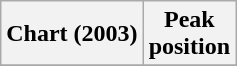<table class="wikitable plainrowheaders sortable" style="text-align:center">
<tr>
<th scope="col">Chart (2003)</th>
<th scope="col">Peak<br>position</th>
</tr>
<tr>
</tr>
</table>
